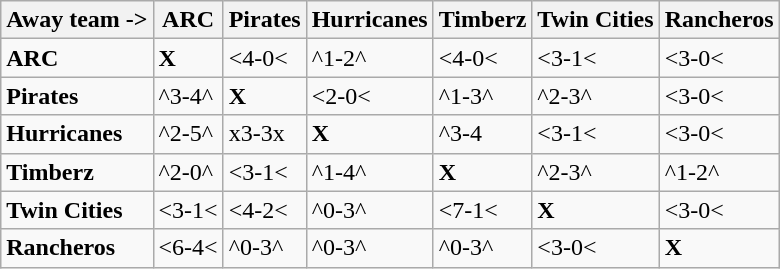<table class="wikitable sortable">
<tr>
<th>Away team -></th>
<th>ARC</th>
<th>Pirates</th>
<th>Hurricanes</th>
<th>Timberz</th>
<th>Twin Cities</th>
<th>Rancheros</th>
</tr>
<tr>
<td><strong>ARC</strong></td>
<td><strong>X</strong></td>
<td><4-0<</td>
<td>^1-2^</td>
<td><4-0<</td>
<td><3-1<</td>
<td><3-0<</td>
</tr>
<tr>
<td><strong>Pirates</strong></td>
<td>^3-4^</td>
<td><strong>X</strong></td>
<td><2-0<</td>
<td>^1-3^</td>
<td>^2-3^</td>
<td><3-0<</td>
</tr>
<tr>
<td><strong>Hurricanes</strong></td>
<td>^2-5^</td>
<td>x3-3x</td>
<td><strong>X</strong></td>
<td>^3-4</td>
<td><3-1<</td>
<td><3-0<</td>
</tr>
<tr>
<td><strong>Timberz</strong></td>
<td>^2-0^</td>
<td><3-1<</td>
<td>^1-4^</td>
<td><strong>X</strong></td>
<td>^2-3^</td>
<td>^1-2^</td>
</tr>
<tr>
<td><strong>Twin Cities</strong></td>
<td><3-1<</td>
<td><4-2<</td>
<td>^0-3^</td>
<td><7-1<</td>
<td><strong>X</strong></td>
<td><3-0<</td>
</tr>
<tr>
<td><strong>Rancheros</strong></td>
<td><6-4<</td>
<td>^0-3^</td>
<td>^0-3^</td>
<td>^0-3^</td>
<td><3-0<</td>
<td><strong>X</strong></td>
</tr>
</table>
